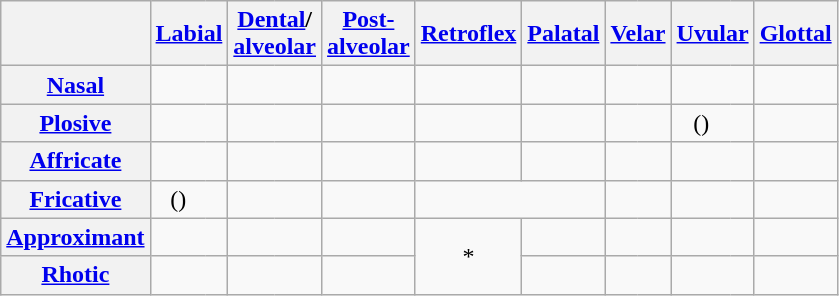<table class="wikitable" style="text-align: center;">
<tr>
<th></th>
<th colspan="2"><a href='#'>Labial</a></th>
<th colspan="2"><a href='#'>Dental</a>/<br><a href='#'>alveolar</a></th>
<th colspan="2"><a href='#'>Post-<br>alveolar</a></th>
<th colspan="2"><a href='#'>Retroflex</a></th>
<th colspan="2"><a href='#'>Palatal</a></th>
<th colspan="2"><a href='#'>Velar</a></th>
<th colspan="2"><a href='#'>Uvular</a></th>
<th colspan="2"><a href='#'>Glottal</a></th>
</tr>
<tr>
<th><a href='#'>Nasal</a></th>
<td style="border-right: none;"></td>
<td style="border-left: none;"></td>
<td style="border-right: none;"></td>
<td style="border-left: none;"></td>
<td style="border-right: none;"></td>
<td style="border-left: none;"></td>
<td style="border-right: none;"></td>
<td style="border-left: none;"></td>
<td style="border-right: none;"></td>
<td style="border-left: none;"></td>
<td style="border-right: none;"></td>
<td style="border-left: none;"></td>
<td style="border-right: none;"></td>
<td style="border-left: none;"></td>
<td style="border-right: none;"></td>
<td style="border-left: none;"></td>
</tr>
<tr>
<th><a href='#'>Plosive</a></th>
<td style="border-right: none;"></td>
<td style="border-left: none;"></td>
<td style="border-right: none;"></td>
<td style="border-left: none;"></td>
<td style="border-right: none;"></td>
<td style="border-left: none;"></td>
<td style="border-right: none;"></td>
<td style="border-left: none;"></td>
<td style="border-right: none;"></td>
<td style="border-left: none;"></td>
<td style="border-right: none;"></td>
<td style="border-left: none;"></td>
<td style="border-right: none;">()</td>
<td style="border-left: none;"></td>
<td style="border-right: none;"></td>
<td style="border-left: none;"></td>
</tr>
<tr>
<th><a href='#'>Affricate</a></th>
<td style="border-right: none;"></td>
<td style="border-left: none;"></td>
<td style="border-right: none;"></td>
<td style="border-left: none;"></td>
<td style="border-right: none;"></td>
<td style="border-left: none;"></td>
<td style="border-right: none;"></td>
<td style="border-left: none;"></td>
<td style="border-right: none;"></td>
<td style="border-left: none;"></td>
<td style="border-right: none;"></td>
<td style="border-left: none;"></td>
<td style="border-right: none;"></td>
<td style="border-left: none;"></td>
<td style="border-right: none;"></td>
<td style="border-left: none;"></td>
</tr>
<tr>
<th><a href='#'>Fricative</a></th>
<td style="border-right: none;">()</td>
<td style="border-left: none;"></td>
<td style="border-right: none;"></td>
<td style="border-left: none;"></td>
<td style="border-right: none;"></td>
<td style="border-left: none;"></td>
<td colspan=2 style="border-right: none;"></td>
<td colspan=2 style="border-left: none;"></td>
<td style="border-right: none;"></td>
<td style="border-left: none;"></td>
<td style="border-right: none;"></td>
<td style="border-left: none;"></td>
<td style="border-right: none;"></td>
<td style="border-left: none;"></td>
</tr>
<tr>
<th><a href='#'>Approximant</a></th>
<td style="border-right: none;"></td>
<td style="border-left: none;"></td>
<td style="border-right: none;"></td>
<td style="border-left: none;"></td>
<td style="border-right: none;"></td>
<td style="border-left: none;"></td>
<td colspan="2" rowspan="2" style="border-right: none;">*</td>
<td style="border-right: none;"></td>
<td style="border-left: none;"></td>
<td style="border-right: none;"></td>
<td style="border-left: none;"></td>
<td style="border-right: none;"></td>
<td style="border-left: none;"></td>
<td style="border-right: none;"></td>
<td style="border-left: none;"></td>
</tr>
<tr>
<th><a href='#'>Rhotic</a></th>
<td style="border-right: none;"></td>
<td style="border-left: none;"></td>
<td style="border-right: none;"></td>
<td style="border-left: none;"></td>
<td style="border-right: none;"></td>
<td style="border-left: none;"></td>
<td style="border-right: none;"></td>
<td style="border-left: none;"></td>
<td style="border-right: none;"></td>
<td style="border-left: none;"></td>
<td style="border-right: none;"></td>
<td style="border-left: none;"></td>
<td style="border-right: none;"></td>
<td style="border-left: none;"></td>
</tr>
</table>
